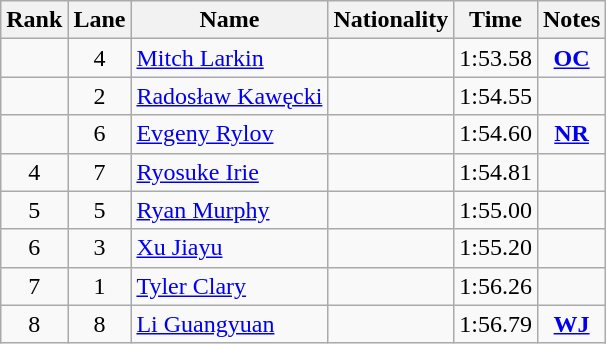<table class="wikitable sortable" style="text-align:center">
<tr>
<th>Rank</th>
<th>Lane</th>
<th>Name</th>
<th>Nationality</th>
<th>Time</th>
<th>Notes</th>
</tr>
<tr>
<td></td>
<td>4</td>
<td align=left><a href='#'>Mitch Larkin</a></td>
<td align=left></td>
<td>1:53.58</td>
<td><strong><a href='#'>OC</a></strong></td>
</tr>
<tr>
<td></td>
<td>2</td>
<td align=left><a href='#'>Radosław Kawęcki</a></td>
<td align=left></td>
<td>1:54.55</td>
<td></td>
</tr>
<tr>
<td></td>
<td>6</td>
<td align=left><a href='#'>Evgeny Rylov</a></td>
<td align=left></td>
<td>1:54.60</td>
<td><strong><a href='#'>NR</a></strong></td>
</tr>
<tr>
<td>4</td>
<td>7</td>
<td align=left><a href='#'>Ryosuke Irie</a></td>
<td align=left></td>
<td>1:54.81</td>
<td></td>
</tr>
<tr>
<td>5</td>
<td>5</td>
<td align=left><a href='#'>Ryan Murphy</a></td>
<td align=left></td>
<td>1:55.00</td>
<td></td>
</tr>
<tr>
<td>6</td>
<td>3</td>
<td align=left><a href='#'>Xu Jiayu</a></td>
<td align=left></td>
<td>1:55.20</td>
<td></td>
</tr>
<tr>
<td>7</td>
<td>1</td>
<td align=left><a href='#'>Tyler Clary</a></td>
<td align=left></td>
<td>1:56.26</td>
<td></td>
</tr>
<tr>
<td>8</td>
<td>8</td>
<td align=left><a href='#'>Li Guangyuan</a></td>
<td align=left></td>
<td>1:56.79</td>
<td><strong><a href='#'>WJ</a></strong></td>
</tr>
</table>
